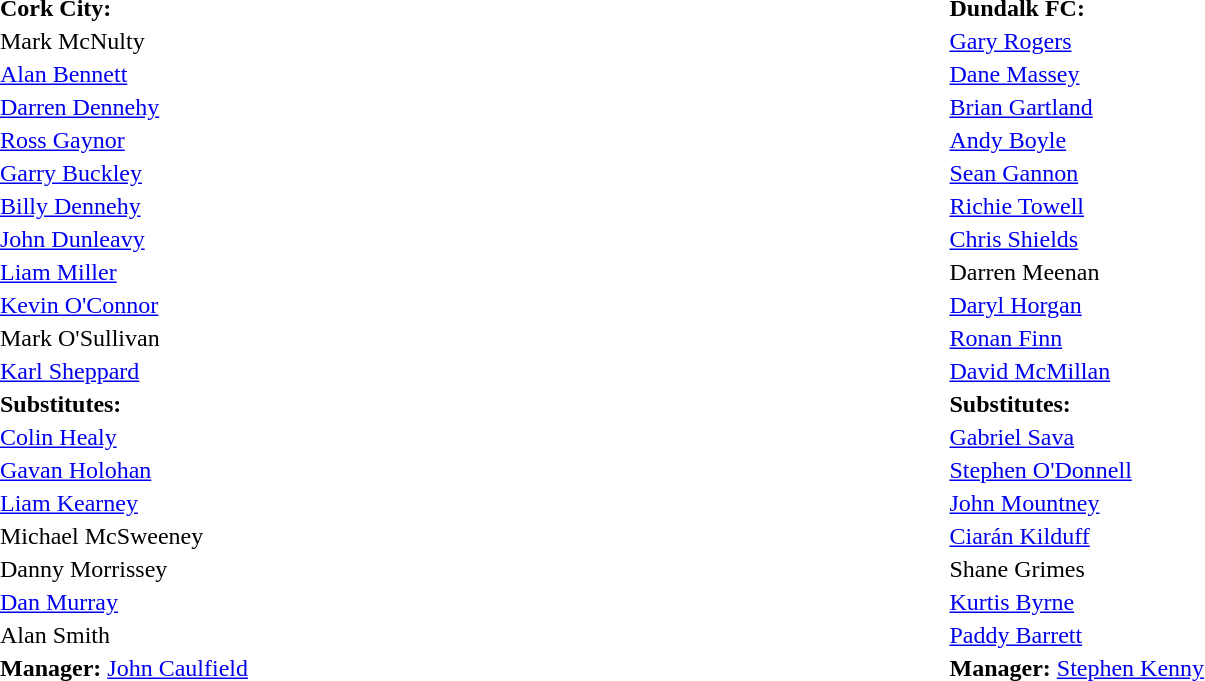<table width="100%">
<tr>
<td valign="top" width="50%"><br><table>
<tr>
<td><strong>Cork City:</strong></td>
</tr>
<tr>
<td> Mark McNulty</td>
</tr>
<tr>
<td> <a href='#'>Alan Bennett</a></td>
</tr>
<tr>
<td> <a href='#'>Darren Dennehy</a></td>
</tr>
<tr>
<td> <a href='#'>Ross Gaynor</a> </td>
</tr>
<tr>
<td> <a href='#'>Garry Buckley</a></td>
</tr>
<tr>
<td> <a href='#'>Billy Dennehy</a></td>
</tr>
<tr>
<td> <a href='#'>John Dunleavy</a></td>
</tr>
<tr>
<td> <a href='#'>Liam Miller</a> </td>
<td></td>
<td></td>
</tr>
<tr>
<td> <a href='#'>Kevin O'Connor</a></td>
</tr>
<tr>
<td> Mark O'Sullivan</td>
<td></td>
<td></td>
</tr>
<tr>
<td> <a href='#'>Karl Sheppard</a></td>
<td></td>
<td></td>
</tr>
<tr>
<td><strong>Substitutes:</strong></td>
</tr>
<tr>
<td> <a href='#'>Colin Healy</a></td>
<td></td>
<td></td>
</tr>
<tr>
<td> <a href='#'>Gavan Holohan</a></td>
</tr>
<tr>
<td> <a href='#'>Liam Kearney</a></td>
</tr>
<tr>
<td> Michael McSweeney</td>
</tr>
<tr>
<td> Danny Morrissey</td>
<td></td>
<td></td>
</tr>
<tr>
<td> <a href='#'>Dan Murray</a></td>
<td></td>
<td></td>
</tr>
<tr>
<td> Alan Smith</td>
</tr>
<tr>
<td><strong>Manager:</strong>  <a href='#'>John Caulfield</a></td>
</tr>
</table>
</td>
<td valign="top"></td>
<td valign="top" width="50%"><br><table>
<tr>
<td><strong>Dundalk FC:</strong></td>
</tr>
<tr>
<td> <a href='#'>Gary Rogers</a></td>
</tr>
<tr>
<td> <a href='#'>Dane Massey</a></td>
</tr>
<tr>
<td> <a href='#'>Brian Gartland</a></td>
</tr>
<tr>
<td> <a href='#'>Andy Boyle</a></td>
</tr>
<tr>
<td> <a href='#'>Sean Gannon</a></td>
<td></td>
<td></td>
</tr>
<tr>
<td> <a href='#'>Richie Towell</a> </td>
</tr>
<tr>
<td> <a href='#'>Chris Shields</a> </td>
</tr>
<tr>
<td> Darren Meenan</td>
<td></td>
<td></td>
</tr>
<tr>
<td> <a href='#'>Daryl Horgan</a></td>
</tr>
<tr>
<td> <a href='#'>Ronan Finn</a></td>
</tr>
<tr>
<td> <a href='#'>David McMillan</a></td>
<td></td>
<td></td>
</tr>
<tr>
<td><strong>Substitutes:</strong></td>
</tr>
<tr>
<td> <a href='#'>Gabriel Sava</a></td>
</tr>
<tr>
<td> <a href='#'>Stephen O'Donnell</a></td>
<td></td>
<td></td>
</tr>
<tr>
<td> <a href='#'>John Mountney</a></td>
<td></td>
<td></td>
</tr>
<tr>
<td> <a href='#'>Ciarán Kilduff</a></td>
<td></td>
<td></td>
</tr>
<tr>
<td> Shane Grimes</td>
</tr>
<tr>
<td> <a href='#'>Kurtis Byrne</a></td>
</tr>
<tr>
<td> <a href='#'>Paddy Barrett</a></td>
</tr>
<tr>
<td><strong>Manager:</strong>  <a href='#'>Stephen Kenny</a></td>
</tr>
<tr>
</tr>
</table>
</td>
</tr>
</table>
